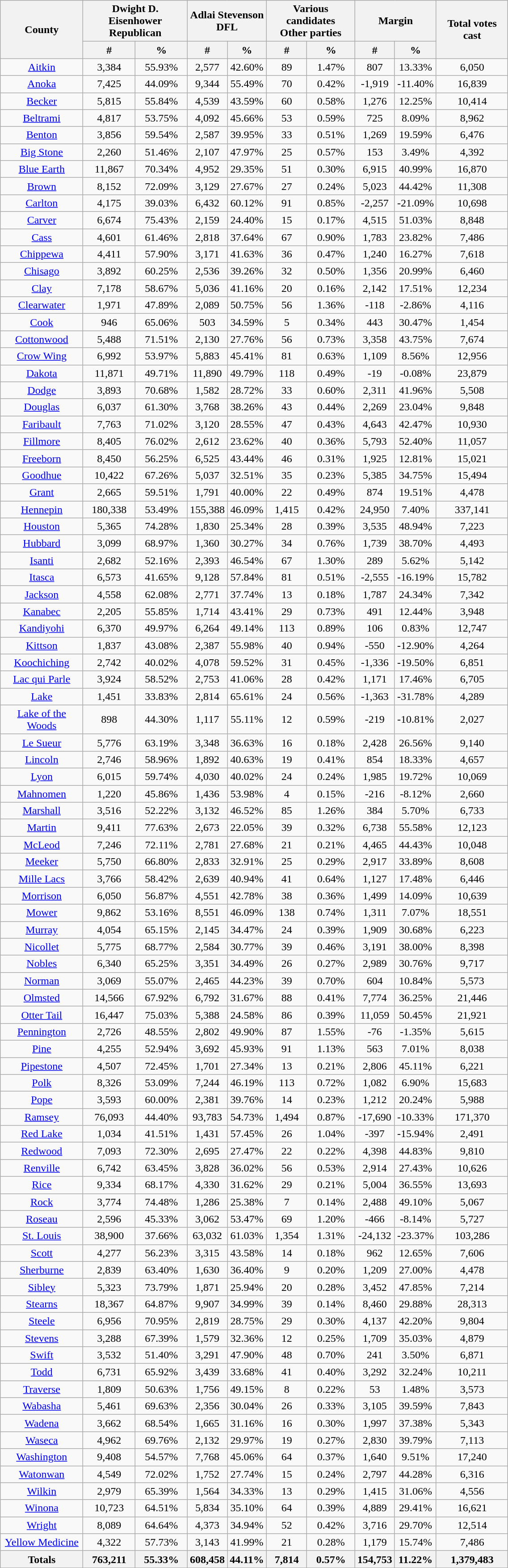<table width="60%"  class="wikitable sortable" style="text-align:center">
<tr>
<th style="text-align:center;" rowspan="2">County</th>
<th colspan="2" style="text-align:center;">Dwight D. Eisenhower<br>Republican</th>
<th colspan="2" style="text-align:center;">Adlai Stevenson<br>DFL</th>
<th style="text-align:center;" colspan="2">Various candidates<br>Other parties</th>
<th style="text-align:center;" colspan="2">Margin</th>
<th style="text-align:center;" rowspan="2">Total votes cast</th>
</tr>
<tr>
<th style="text-align:center;" data-sort-type="number">#</th>
<th style="text-align:center;" data-sort-type="number">%</th>
<th style="text-align:center;" data-sort-type="number">#</th>
<th style="text-align:center;" data-sort-type="number">%</th>
<th style="text-align:center;" data-sort-type="number">#</th>
<th style="text-align:center;" data-sort-type="number">%</th>
<th style="text-align:center;" data-sort-type="number">#</th>
<th style="text-align:center;" data-sort-type="number">%</th>
</tr>
<tr style="text-align:center;">
<td><a href='#'>Aitkin</a></td>
<td>3,384</td>
<td>55.93%</td>
<td>2,577</td>
<td>42.60%</td>
<td>89</td>
<td>1.47%</td>
<td>807</td>
<td>13.33%</td>
<td>6,050</td>
</tr>
<tr style="text-align:center;">
<td><a href='#'>Anoka</a></td>
<td>7,425</td>
<td>44.09%</td>
<td>9,344</td>
<td>55.49%</td>
<td>70</td>
<td>0.42%</td>
<td>-1,919</td>
<td>-11.40%</td>
<td>16,839</td>
</tr>
<tr style="text-align:center;">
<td><a href='#'>Becker</a></td>
<td>5,815</td>
<td>55.84%</td>
<td>4,539</td>
<td>43.59%</td>
<td>60</td>
<td>0.58%</td>
<td>1,276</td>
<td>12.25%</td>
<td>10,414</td>
</tr>
<tr style="text-align:center;">
<td><a href='#'>Beltrami</a></td>
<td>4,817</td>
<td>53.75%</td>
<td>4,092</td>
<td>45.66%</td>
<td>53</td>
<td>0.59%</td>
<td>725</td>
<td>8.09%</td>
<td>8,962</td>
</tr>
<tr style="text-align:center;">
<td><a href='#'>Benton</a></td>
<td>3,856</td>
<td>59.54%</td>
<td>2,587</td>
<td>39.95%</td>
<td>33</td>
<td>0.51%</td>
<td>1,269</td>
<td>19.59%</td>
<td>6,476</td>
</tr>
<tr style="text-align:center;">
<td><a href='#'>Big Stone</a></td>
<td>2,260</td>
<td>51.46%</td>
<td>2,107</td>
<td>47.97%</td>
<td>25</td>
<td>0.57%</td>
<td>153</td>
<td>3.49%</td>
<td>4,392</td>
</tr>
<tr style="text-align:center;">
<td><a href='#'>Blue Earth</a></td>
<td>11,867</td>
<td>70.34%</td>
<td>4,952</td>
<td>29.35%</td>
<td>51</td>
<td>0.30%</td>
<td>6,915</td>
<td>40.99%</td>
<td>16,870</td>
</tr>
<tr style="text-align:center;">
<td><a href='#'>Brown</a></td>
<td>8,152</td>
<td>72.09%</td>
<td>3,129</td>
<td>27.67%</td>
<td>27</td>
<td>0.24%</td>
<td>5,023</td>
<td>44.42%</td>
<td>11,308</td>
</tr>
<tr style="text-align:center;">
<td><a href='#'>Carlton</a></td>
<td>4,175</td>
<td>39.03%</td>
<td>6,432</td>
<td>60.12%</td>
<td>91</td>
<td>0.85%</td>
<td>-2,257</td>
<td>-21.09%</td>
<td>10,698</td>
</tr>
<tr style="text-align:center;">
<td><a href='#'>Carver</a></td>
<td>6,674</td>
<td>75.43%</td>
<td>2,159</td>
<td>24.40%</td>
<td>15</td>
<td>0.17%</td>
<td>4,515</td>
<td>51.03%</td>
<td>8,848</td>
</tr>
<tr style="text-align:center;">
<td><a href='#'>Cass</a></td>
<td>4,601</td>
<td>61.46%</td>
<td>2,818</td>
<td>37.64%</td>
<td>67</td>
<td>0.90%</td>
<td>1,783</td>
<td>23.82%</td>
<td>7,486</td>
</tr>
<tr style="text-align:center;">
<td><a href='#'>Chippewa</a></td>
<td>4,411</td>
<td>57.90%</td>
<td>3,171</td>
<td>41.63%</td>
<td>36</td>
<td>0.47%</td>
<td>1,240</td>
<td>16.27%</td>
<td>7,618</td>
</tr>
<tr style="text-align:center;">
<td><a href='#'>Chisago</a></td>
<td>3,892</td>
<td>60.25%</td>
<td>2,536</td>
<td>39.26%</td>
<td>32</td>
<td>0.50%</td>
<td>1,356</td>
<td>20.99%</td>
<td>6,460</td>
</tr>
<tr style="text-align:center;">
<td><a href='#'>Clay</a></td>
<td>7,178</td>
<td>58.67%</td>
<td>5,036</td>
<td>41.16%</td>
<td>20</td>
<td>0.16%</td>
<td>2,142</td>
<td>17.51%</td>
<td>12,234</td>
</tr>
<tr style="text-align:center;">
<td><a href='#'>Clearwater</a></td>
<td>1,971</td>
<td>47.89%</td>
<td>2,089</td>
<td>50.75%</td>
<td>56</td>
<td>1.36%</td>
<td>-118</td>
<td>-2.86%</td>
<td>4,116</td>
</tr>
<tr style="text-align:center;">
<td><a href='#'>Cook</a></td>
<td>946</td>
<td>65.06%</td>
<td>503</td>
<td>34.59%</td>
<td>5</td>
<td>0.34%</td>
<td>443</td>
<td>30.47%</td>
<td>1,454</td>
</tr>
<tr style="text-align:center;">
<td><a href='#'>Cottonwood</a></td>
<td>5,488</td>
<td>71.51%</td>
<td>2,130</td>
<td>27.76%</td>
<td>56</td>
<td>0.73%</td>
<td>3,358</td>
<td>43.75%</td>
<td>7,674</td>
</tr>
<tr style="text-align:center;">
<td><a href='#'>Crow Wing</a></td>
<td>6,992</td>
<td>53.97%</td>
<td>5,883</td>
<td>45.41%</td>
<td>81</td>
<td>0.63%</td>
<td>1,109</td>
<td>8.56%</td>
<td>12,956</td>
</tr>
<tr style="text-align:center;">
<td><a href='#'>Dakota</a></td>
<td>11,871</td>
<td>49.71%</td>
<td>11,890</td>
<td>49.79%</td>
<td>118</td>
<td>0.49%</td>
<td>-19</td>
<td>-0.08%</td>
<td>23,879</td>
</tr>
<tr style="text-align:center;">
<td><a href='#'>Dodge</a></td>
<td>3,893</td>
<td>70.68%</td>
<td>1,582</td>
<td>28.72%</td>
<td>33</td>
<td>0.60%</td>
<td>2,311</td>
<td>41.96%</td>
<td>5,508</td>
</tr>
<tr style="text-align:center;">
<td><a href='#'>Douglas</a></td>
<td>6,037</td>
<td>61.30%</td>
<td>3,768</td>
<td>38.26%</td>
<td>43</td>
<td>0.44%</td>
<td>2,269</td>
<td>23.04%</td>
<td>9,848</td>
</tr>
<tr style="text-align:center;">
<td><a href='#'>Faribault</a></td>
<td>7,763</td>
<td>71.02%</td>
<td>3,120</td>
<td>28.55%</td>
<td>47</td>
<td>0.43%</td>
<td>4,643</td>
<td>42.47%</td>
<td>10,930</td>
</tr>
<tr style="text-align:center;">
<td><a href='#'>Fillmore</a></td>
<td>8,405</td>
<td>76.02%</td>
<td>2,612</td>
<td>23.62%</td>
<td>40</td>
<td>0.36%</td>
<td>5,793</td>
<td>52.40%</td>
<td>11,057</td>
</tr>
<tr style="text-align:center;">
<td><a href='#'>Freeborn</a></td>
<td>8,450</td>
<td>56.25%</td>
<td>6,525</td>
<td>43.44%</td>
<td>46</td>
<td>0.31%</td>
<td>1,925</td>
<td>12.81%</td>
<td>15,021</td>
</tr>
<tr style="text-align:center;">
<td><a href='#'>Goodhue</a></td>
<td>10,422</td>
<td>67.26%</td>
<td>5,037</td>
<td>32.51%</td>
<td>35</td>
<td>0.23%</td>
<td>5,385</td>
<td>34.75%</td>
<td>15,494</td>
</tr>
<tr style="text-align:center;">
<td><a href='#'>Grant</a></td>
<td>2,665</td>
<td>59.51%</td>
<td>1,791</td>
<td>40.00%</td>
<td>22</td>
<td>0.49%</td>
<td>874</td>
<td>19.51%</td>
<td>4,478</td>
</tr>
<tr style="text-align:center;">
<td><a href='#'>Hennepin</a></td>
<td>180,338</td>
<td>53.49%</td>
<td>155,388</td>
<td>46.09%</td>
<td>1,415</td>
<td>0.42%</td>
<td>24,950</td>
<td>7.40%</td>
<td>337,141</td>
</tr>
<tr style="text-align:center;">
<td><a href='#'>Houston</a></td>
<td>5,365</td>
<td>74.28%</td>
<td>1,830</td>
<td>25.34%</td>
<td>28</td>
<td>0.39%</td>
<td>3,535</td>
<td>48.94%</td>
<td>7,223</td>
</tr>
<tr style="text-align:center;">
<td><a href='#'>Hubbard</a></td>
<td>3,099</td>
<td>68.97%</td>
<td>1,360</td>
<td>30.27%</td>
<td>34</td>
<td>0.76%</td>
<td>1,739</td>
<td>38.70%</td>
<td>4,493</td>
</tr>
<tr style="text-align:center;">
<td><a href='#'>Isanti</a></td>
<td>2,682</td>
<td>52.16%</td>
<td>2,393</td>
<td>46.54%</td>
<td>67</td>
<td>1.30%</td>
<td>289</td>
<td>5.62%</td>
<td>5,142</td>
</tr>
<tr style="text-align:center;">
<td><a href='#'>Itasca</a></td>
<td>6,573</td>
<td>41.65%</td>
<td>9,128</td>
<td>57.84%</td>
<td>81</td>
<td>0.51%</td>
<td>-2,555</td>
<td>-16.19%</td>
<td>15,782</td>
</tr>
<tr style="text-align:center;">
<td><a href='#'>Jackson</a></td>
<td>4,558</td>
<td>62.08%</td>
<td>2,771</td>
<td>37.74%</td>
<td>13</td>
<td>0.18%</td>
<td>1,787</td>
<td>24.34%</td>
<td>7,342</td>
</tr>
<tr style="text-align:center;">
<td><a href='#'>Kanabec</a></td>
<td>2,205</td>
<td>55.85%</td>
<td>1,714</td>
<td>43.41%</td>
<td>29</td>
<td>0.73%</td>
<td>491</td>
<td>12.44%</td>
<td>3,948</td>
</tr>
<tr style="text-align:center;">
<td><a href='#'>Kandiyohi</a></td>
<td>6,370</td>
<td>49.97%</td>
<td>6,264</td>
<td>49.14%</td>
<td>113</td>
<td>0.89%</td>
<td>106</td>
<td>0.83%</td>
<td>12,747</td>
</tr>
<tr style="text-align:center;">
<td><a href='#'>Kittson</a></td>
<td>1,837</td>
<td>43.08%</td>
<td>2,387</td>
<td>55.98%</td>
<td>40</td>
<td>0.94%</td>
<td>-550</td>
<td>-12.90%</td>
<td>4,264</td>
</tr>
<tr style="text-align:center;">
<td><a href='#'>Koochiching</a></td>
<td>2,742</td>
<td>40.02%</td>
<td>4,078</td>
<td>59.52%</td>
<td>31</td>
<td>0.45%</td>
<td>-1,336</td>
<td>-19.50%</td>
<td>6,851</td>
</tr>
<tr style="text-align:center;">
<td><a href='#'>Lac qui Parle</a></td>
<td>3,924</td>
<td>58.52%</td>
<td>2,753</td>
<td>41.06%</td>
<td>28</td>
<td>0.42%</td>
<td>1,171</td>
<td>17.46%</td>
<td>6,705</td>
</tr>
<tr style="text-align:center;">
<td><a href='#'>Lake</a></td>
<td>1,451</td>
<td>33.83%</td>
<td>2,814</td>
<td>65.61%</td>
<td>24</td>
<td>0.56%</td>
<td>-1,363</td>
<td>-31.78%</td>
<td>4,289</td>
</tr>
<tr style="text-align:center;">
<td><a href='#'>Lake of the Woods</a></td>
<td>898</td>
<td>44.30%</td>
<td>1,117</td>
<td>55.11%</td>
<td>12</td>
<td>0.59%</td>
<td>-219</td>
<td>-10.81%</td>
<td>2,027</td>
</tr>
<tr style="text-align:center;">
<td><a href='#'>Le Sueur</a></td>
<td>5,776</td>
<td>63.19%</td>
<td>3,348</td>
<td>36.63%</td>
<td>16</td>
<td>0.18%</td>
<td>2,428</td>
<td>26.56%</td>
<td>9,140</td>
</tr>
<tr style="text-align:center;">
<td><a href='#'>Lincoln</a></td>
<td>2,746</td>
<td>58.96%</td>
<td>1,892</td>
<td>40.63%</td>
<td>19</td>
<td>0.41%</td>
<td>854</td>
<td>18.33%</td>
<td>4,657</td>
</tr>
<tr style="text-align:center;">
<td><a href='#'>Lyon</a></td>
<td>6,015</td>
<td>59.74%</td>
<td>4,030</td>
<td>40.02%</td>
<td>24</td>
<td>0.24%</td>
<td>1,985</td>
<td>19.72%</td>
<td>10,069</td>
</tr>
<tr style="text-align:center;">
<td><a href='#'>Mahnomen</a></td>
<td>1,220</td>
<td>45.86%</td>
<td>1,436</td>
<td>53.98%</td>
<td>4</td>
<td>0.15%</td>
<td>-216</td>
<td>-8.12%</td>
<td>2,660</td>
</tr>
<tr style="text-align:center;">
<td><a href='#'>Marshall</a></td>
<td>3,516</td>
<td>52.22%</td>
<td>3,132</td>
<td>46.52%</td>
<td>85</td>
<td>1.26%</td>
<td>384</td>
<td>5.70%</td>
<td>6,733</td>
</tr>
<tr style="text-align:center;">
<td><a href='#'>Martin</a></td>
<td>9,411</td>
<td>77.63%</td>
<td>2,673</td>
<td>22.05%</td>
<td>39</td>
<td>0.32%</td>
<td>6,738</td>
<td>55.58%</td>
<td>12,123</td>
</tr>
<tr style="text-align:center;">
<td><a href='#'>McLeod</a></td>
<td>7,246</td>
<td>72.11%</td>
<td>2,781</td>
<td>27.68%</td>
<td>21</td>
<td>0.21%</td>
<td>4,465</td>
<td>44.43%</td>
<td>10,048</td>
</tr>
<tr style="text-align:center;">
<td><a href='#'>Meeker</a></td>
<td>5,750</td>
<td>66.80%</td>
<td>2,833</td>
<td>32.91%</td>
<td>25</td>
<td>0.29%</td>
<td>2,917</td>
<td>33.89%</td>
<td>8,608</td>
</tr>
<tr style="text-align:center;">
<td><a href='#'>Mille Lacs</a></td>
<td>3,766</td>
<td>58.42%</td>
<td>2,639</td>
<td>40.94%</td>
<td>41</td>
<td>0.64%</td>
<td>1,127</td>
<td>17.48%</td>
<td>6,446</td>
</tr>
<tr style="text-align:center;">
<td><a href='#'>Morrison</a></td>
<td>6,050</td>
<td>56.87%</td>
<td>4,551</td>
<td>42.78%</td>
<td>38</td>
<td>0.36%</td>
<td>1,499</td>
<td>14.09%</td>
<td>10,639</td>
</tr>
<tr style="text-align:center;">
<td><a href='#'>Mower</a></td>
<td>9,862</td>
<td>53.16%</td>
<td>8,551</td>
<td>46.09%</td>
<td>138</td>
<td>0.74%</td>
<td>1,311</td>
<td>7.07%</td>
<td>18,551</td>
</tr>
<tr style="text-align:center;">
<td><a href='#'>Murray</a></td>
<td>4,054</td>
<td>65.15%</td>
<td>2,145</td>
<td>34.47%</td>
<td>24</td>
<td>0.39%</td>
<td>1,909</td>
<td>30.68%</td>
<td>6,223</td>
</tr>
<tr style="text-align:center;">
<td><a href='#'>Nicollet</a></td>
<td>5,775</td>
<td>68.77%</td>
<td>2,584</td>
<td>30.77%</td>
<td>39</td>
<td>0.46%</td>
<td>3,191</td>
<td>38.00%</td>
<td>8,398</td>
</tr>
<tr style="text-align:center;">
<td><a href='#'>Nobles</a></td>
<td>6,340</td>
<td>65.25%</td>
<td>3,351</td>
<td>34.49%</td>
<td>26</td>
<td>0.27%</td>
<td>2,989</td>
<td>30.76%</td>
<td>9,717</td>
</tr>
<tr style="text-align:center;">
<td><a href='#'>Norman</a></td>
<td>3,069</td>
<td>55.07%</td>
<td>2,465</td>
<td>44.23%</td>
<td>39</td>
<td>0.70%</td>
<td>604</td>
<td>10.84%</td>
<td>5,573</td>
</tr>
<tr style="text-align:center;">
<td><a href='#'>Olmsted</a></td>
<td>14,566</td>
<td>67.92%</td>
<td>6,792</td>
<td>31.67%</td>
<td>88</td>
<td>0.41%</td>
<td>7,774</td>
<td>36.25%</td>
<td>21,446</td>
</tr>
<tr style="text-align:center;">
<td><a href='#'>Otter Tail</a></td>
<td>16,447</td>
<td>75.03%</td>
<td>5,388</td>
<td>24.58%</td>
<td>86</td>
<td>0.39%</td>
<td>11,059</td>
<td>50.45%</td>
<td>21,921</td>
</tr>
<tr style="text-align:center;">
<td><a href='#'>Pennington</a></td>
<td>2,726</td>
<td>48.55%</td>
<td>2,802</td>
<td>49.90%</td>
<td>87</td>
<td>1.55%</td>
<td>-76</td>
<td>-1.35%</td>
<td>5,615</td>
</tr>
<tr style="text-align:center;">
<td><a href='#'>Pine</a></td>
<td>4,255</td>
<td>52.94%</td>
<td>3,692</td>
<td>45.93%</td>
<td>91</td>
<td>1.13%</td>
<td>563</td>
<td>7.01%</td>
<td>8,038</td>
</tr>
<tr style="text-align:center;">
<td><a href='#'>Pipestone</a></td>
<td>4,507</td>
<td>72.45%</td>
<td>1,701</td>
<td>27.34%</td>
<td>13</td>
<td>0.21%</td>
<td>2,806</td>
<td>45.11%</td>
<td>6,221</td>
</tr>
<tr style="text-align:center;">
<td><a href='#'>Polk</a></td>
<td>8,326</td>
<td>53.09%</td>
<td>7,244</td>
<td>46.19%</td>
<td>113</td>
<td>0.72%</td>
<td>1,082</td>
<td>6.90%</td>
<td>15,683</td>
</tr>
<tr style="text-align:center;">
<td><a href='#'>Pope</a></td>
<td>3,593</td>
<td>60.00%</td>
<td>2,381</td>
<td>39.76%</td>
<td>14</td>
<td>0.23%</td>
<td>1,212</td>
<td>20.24%</td>
<td>5,988</td>
</tr>
<tr style="text-align:center;">
<td><a href='#'>Ramsey</a></td>
<td>76,093</td>
<td>44.40%</td>
<td>93,783</td>
<td>54.73%</td>
<td>1,494</td>
<td>0.87%</td>
<td>-17,690</td>
<td>-10.33%</td>
<td>171,370</td>
</tr>
<tr style="text-align:center;">
<td><a href='#'>Red Lake</a></td>
<td>1,034</td>
<td>41.51%</td>
<td>1,431</td>
<td>57.45%</td>
<td>26</td>
<td>1.04%</td>
<td>-397</td>
<td>-15.94%</td>
<td>2,491</td>
</tr>
<tr style="text-align:center;">
<td><a href='#'>Redwood</a></td>
<td>7,093</td>
<td>72.30%</td>
<td>2,695</td>
<td>27.47%</td>
<td>22</td>
<td>0.22%</td>
<td>4,398</td>
<td>44.83%</td>
<td>9,810</td>
</tr>
<tr style="text-align:center;">
<td><a href='#'>Renville</a></td>
<td>6,742</td>
<td>63.45%</td>
<td>3,828</td>
<td>36.02%</td>
<td>56</td>
<td>0.53%</td>
<td>2,914</td>
<td>27.43%</td>
<td>10,626</td>
</tr>
<tr style="text-align:center;">
<td><a href='#'>Rice</a></td>
<td>9,334</td>
<td>68.17%</td>
<td>4,330</td>
<td>31.62%</td>
<td>29</td>
<td>0.21%</td>
<td>5,004</td>
<td>36.55%</td>
<td>13,693</td>
</tr>
<tr style="text-align:center;">
<td><a href='#'>Rock</a></td>
<td>3,774</td>
<td>74.48%</td>
<td>1,286</td>
<td>25.38%</td>
<td>7</td>
<td>0.14%</td>
<td>2,488</td>
<td>49.10%</td>
<td>5,067</td>
</tr>
<tr style="text-align:center;">
<td><a href='#'>Roseau</a></td>
<td>2,596</td>
<td>45.33%</td>
<td>3,062</td>
<td>53.47%</td>
<td>69</td>
<td>1.20%</td>
<td>-466</td>
<td>-8.14%</td>
<td>5,727</td>
</tr>
<tr style="text-align:center;">
<td><a href='#'>St. Louis</a></td>
<td>38,900</td>
<td>37.66%</td>
<td>63,032</td>
<td>61.03%</td>
<td>1,354</td>
<td>1.31%</td>
<td>-24,132</td>
<td>-23.37%</td>
<td>103,286</td>
</tr>
<tr style="text-align:center;">
<td><a href='#'>Scott</a></td>
<td>4,277</td>
<td>56.23%</td>
<td>3,315</td>
<td>43.58%</td>
<td>14</td>
<td>0.18%</td>
<td>962</td>
<td>12.65%</td>
<td>7,606</td>
</tr>
<tr style="text-align:center;">
<td><a href='#'>Sherburne</a></td>
<td>2,839</td>
<td>63.40%</td>
<td>1,630</td>
<td>36.40%</td>
<td>9</td>
<td>0.20%</td>
<td>1,209</td>
<td>27.00%</td>
<td>4,478</td>
</tr>
<tr style="text-align:center;">
<td><a href='#'>Sibley</a></td>
<td>5,323</td>
<td>73.79%</td>
<td>1,871</td>
<td>25.94%</td>
<td>20</td>
<td>0.28%</td>
<td>3,452</td>
<td>47.85%</td>
<td>7,214</td>
</tr>
<tr style="text-align:center;">
<td><a href='#'>Stearns</a></td>
<td>18,367</td>
<td>64.87%</td>
<td>9,907</td>
<td>34.99%</td>
<td>39</td>
<td>0.14%</td>
<td>8,460</td>
<td>29.88%</td>
<td>28,313</td>
</tr>
<tr style="text-align:center;">
<td><a href='#'>Steele</a></td>
<td>6,956</td>
<td>70.95%</td>
<td>2,819</td>
<td>28.75%</td>
<td>29</td>
<td>0.30%</td>
<td>4,137</td>
<td>42.20%</td>
<td>9,804</td>
</tr>
<tr style="text-align:center;">
<td><a href='#'>Stevens</a></td>
<td>3,288</td>
<td>67.39%</td>
<td>1,579</td>
<td>32.36%</td>
<td>12</td>
<td>0.25%</td>
<td>1,709</td>
<td>35.03%</td>
<td>4,879</td>
</tr>
<tr style="text-align:center;">
<td><a href='#'>Swift</a></td>
<td>3,532</td>
<td>51.40%</td>
<td>3,291</td>
<td>47.90%</td>
<td>48</td>
<td>0.70%</td>
<td>241</td>
<td>3.50%</td>
<td>6,871</td>
</tr>
<tr style="text-align:center;">
<td><a href='#'>Todd</a></td>
<td>6,731</td>
<td>65.92%</td>
<td>3,439</td>
<td>33.68%</td>
<td>41</td>
<td>0.40%</td>
<td>3,292</td>
<td>32.24%</td>
<td>10,211</td>
</tr>
<tr style="text-align:center;">
<td><a href='#'>Traverse</a></td>
<td>1,809</td>
<td>50.63%</td>
<td>1,756</td>
<td>49.15%</td>
<td>8</td>
<td>0.22%</td>
<td>53</td>
<td>1.48%</td>
<td>3,573</td>
</tr>
<tr style="text-align:center;">
<td><a href='#'>Wabasha</a></td>
<td>5,461</td>
<td>69.63%</td>
<td>2,356</td>
<td>30.04%</td>
<td>26</td>
<td>0.33%</td>
<td>3,105</td>
<td>39.59%</td>
<td>7,843</td>
</tr>
<tr style="text-align:center;">
<td><a href='#'>Wadena</a></td>
<td>3,662</td>
<td>68.54%</td>
<td>1,665</td>
<td>31.16%</td>
<td>16</td>
<td>0.30%</td>
<td>1,997</td>
<td>37.38%</td>
<td>5,343</td>
</tr>
<tr style="text-align:center;">
<td><a href='#'>Waseca</a></td>
<td>4,962</td>
<td>69.76%</td>
<td>2,132</td>
<td>29.97%</td>
<td>19</td>
<td>0.27%</td>
<td>2,830</td>
<td>39.79%</td>
<td>7,113</td>
</tr>
<tr style="text-align:center;">
<td><a href='#'>Washington</a></td>
<td>9,408</td>
<td>54.57%</td>
<td>7,768</td>
<td>45.06%</td>
<td>64</td>
<td>0.37%</td>
<td>1,640</td>
<td>9.51%</td>
<td>17,240</td>
</tr>
<tr style="text-align:center;">
<td><a href='#'>Watonwan</a></td>
<td>4,549</td>
<td>72.02%</td>
<td>1,752</td>
<td>27.74%</td>
<td>15</td>
<td>0.24%</td>
<td>2,797</td>
<td>44.28%</td>
<td>6,316</td>
</tr>
<tr style="text-align:center;">
<td><a href='#'>Wilkin</a></td>
<td>2,979</td>
<td>65.39%</td>
<td>1,564</td>
<td>34.33%</td>
<td>13</td>
<td>0.29%</td>
<td>1,415</td>
<td>31.06%</td>
<td>4,556</td>
</tr>
<tr style="text-align:center;">
<td><a href='#'>Winona</a></td>
<td>10,723</td>
<td>64.51%</td>
<td>5,834</td>
<td>35.10%</td>
<td>64</td>
<td>0.39%</td>
<td>4,889</td>
<td>29.41%</td>
<td>16,621</td>
</tr>
<tr style="text-align:center;">
<td><a href='#'>Wright</a></td>
<td>8,089</td>
<td>64.64%</td>
<td>4,373</td>
<td>34.94%</td>
<td>52</td>
<td>0.42%</td>
<td>3,716</td>
<td>29.70%</td>
<td>12,514</td>
</tr>
<tr style="text-align:center;">
<td><a href='#'>Yellow Medicine</a></td>
<td>4,322</td>
<td>57.73%</td>
<td>3,143</td>
<td>41.99%</td>
<td>21</td>
<td>0.28%</td>
<td>1,179</td>
<td>15.74%</td>
<td>7,486</td>
</tr>
<tr style="text-align:center;">
<th>Totals</th>
<th>763,211</th>
<th>55.33%</th>
<th>608,458</th>
<th>44.11%</th>
<th>7,814</th>
<th>0.57%</th>
<th>154,753</th>
<th>11.22%</th>
<th>1,379,483</th>
</tr>
</table>
